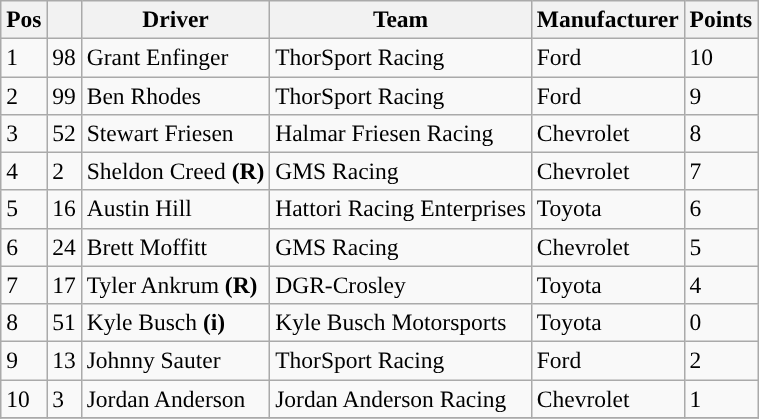<table class="wikitable" style="font-size:98%">
<tr>
<th>Pos</th>
<th></th>
<th>Driver</th>
<th>Team</th>
<th>Manufacturer</th>
<th>Points</th>
</tr>
<tr>
<td>1</td>
<td>98</td>
<td>Grant Enfinger</td>
<td>ThorSport Racing</td>
<td>Ford</td>
<td>10</td>
</tr>
<tr>
<td>2</td>
<td>99</td>
<td>Ben Rhodes</td>
<td>ThorSport Racing</td>
<td>Ford</td>
<td>9</td>
</tr>
<tr>
<td>3</td>
<td>52</td>
<td>Stewart Friesen</td>
<td>Halmar Friesen Racing</td>
<td>Chevrolet</td>
<td>8</td>
</tr>
<tr>
<td>4</td>
<td>2</td>
<td>Sheldon Creed <strong>(R)</strong></td>
<td>GMS Racing</td>
<td>Chevrolet</td>
<td>7</td>
</tr>
<tr>
<td>5</td>
<td>16</td>
<td>Austin Hill</td>
<td>Hattori Racing Enterprises</td>
<td>Toyota</td>
<td>6</td>
</tr>
<tr>
<td>6</td>
<td>24</td>
<td>Brett Moffitt</td>
<td>GMS Racing</td>
<td>Chevrolet</td>
<td>5</td>
</tr>
<tr>
<td>7</td>
<td>17</td>
<td>Tyler Ankrum <strong>(R)</strong></td>
<td>DGR-Crosley</td>
<td>Toyota</td>
<td>4</td>
</tr>
<tr>
<td>8</td>
<td>51</td>
<td>Kyle Busch <strong>(i)</strong></td>
<td>Kyle Busch Motorsports</td>
<td>Toyota</td>
<td>0</td>
</tr>
<tr>
<td>9</td>
<td>13</td>
<td>Johnny Sauter</td>
<td>ThorSport Racing</td>
<td>Ford</td>
<td>2</td>
</tr>
<tr>
<td>10</td>
<td>3</td>
<td>Jordan Anderson</td>
<td>Jordan Anderson Racing</td>
<td>Chevrolet</td>
<td>1</td>
</tr>
<tr>
</tr>
</table>
